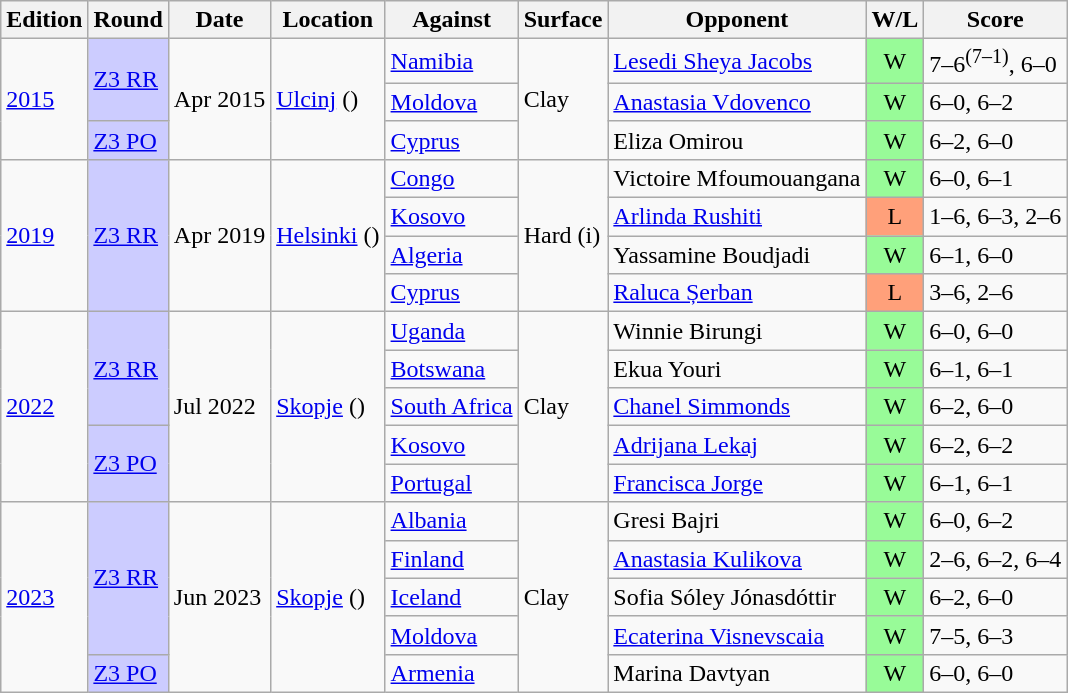<table class=wikitable>
<tr>
<th>Edition</th>
<th>Round</th>
<th>Date</th>
<th>Location</th>
<th>Against</th>
<th>Surface</th>
<th>Opponent</th>
<th>W/L</th>
<th>Score</th>
</tr>
<tr>
<td rowspan="3"><a href='#'>2015</a></td>
<td bgcolor=#ccf rowspan="2"><a href='#'>Z3 RR</a></td>
<td rowspan="3">Apr 2015</td>
<td rowspan="3"><a href='#'>Ulcinj</a> ()</td>
<td> <a href='#'>Namibia</a></td>
<td rowspan=3>Clay</td>
<td><a href='#'>Lesedi Sheya Jacobs</a></td>
<td style="text-align:center; background:#98fb98;">W</td>
<td>7–6<sup>(7–1)</sup>, 6–0</td>
</tr>
<tr>
<td> <a href='#'>Moldova</a></td>
<td><a href='#'>Anastasia Vdovenco</a></td>
<td style="text-align:center; background:#98fb98;">W</td>
<td>6–0, 6–2</td>
</tr>
<tr>
<td bgcolor=#ccf><a href='#'>Z3 PO</a></td>
<td> <a href='#'>Cyprus</a></td>
<td>Eliza Omirou</td>
<td style="text-align:center; background:#98fb98;">W</td>
<td>6–2, 6–0</td>
</tr>
<tr>
<td rowspan="4"><a href='#'>2019</a></td>
<td bgcolor=#ccf rowspan="4"><a href='#'>Z3 RR</a></td>
<td rowspan="4">Apr 2019</td>
<td rowspan="4"><a href='#'>Helsinki</a> ()</td>
<td> <a href='#'>Congo</a></td>
<td rowspan="4">Hard (i)</td>
<td>Victoire Mfoumouangana</td>
<td style="text-align:center; background:#98fb98;">W</td>
<td>6–0, 6–1</td>
</tr>
<tr>
<td> <a href='#'>Kosovo</a></td>
<td><a href='#'>Arlinda Rushiti</a></td>
<td style="text-align:center; background:#ffa07a;">L</td>
<td>1–6, 6–3, 2–6</td>
</tr>
<tr>
<td> <a href='#'>Algeria</a></td>
<td>Yassamine Boudjadi</td>
<td style="text-align:center; background:#98fb98;">W</td>
<td>6–1, 6–0</td>
</tr>
<tr>
<td> <a href='#'>Cyprus</a></td>
<td><a href='#'>Raluca Șerban</a></td>
<td style="text-align:center; background:#ffa07a;">L</td>
<td>3–6, 2–6</td>
</tr>
<tr>
<td rowspan="5"><a href='#'>2022</a></td>
<td bgcolor=#ccf rowspan="3"><a href='#'>Z3 RR</a></td>
<td rowspan="5">Jul 2022</td>
<td rowspan="5"><a href='#'>Skopje</a> ()</td>
<td> <a href='#'>Uganda</a></td>
<td rowspan="5">Clay</td>
<td>Winnie Birungi</td>
<td style="text-align:center; background:#98fb98;">W</td>
<td>6–0, 6–0</td>
</tr>
<tr>
<td> <a href='#'>Botswana</a></td>
<td>Ekua Youri</td>
<td style="text-align:center; background:#98fb98;">W</td>
<td>6–1, 6–1</td>
</tr>
<tr>
<td> <a href='#'>South Africa</a></td>
<td><a href='#'>Chanel Simmonds</a></td>
<td style="text-align:center; background:#98fb98;">W</td>
<td>6–2, 6–0</td>
</tr>
<tr>
<td bgcolor=#ccf rowspan="2"><a href='#'>Z3 PO</a></td>
<td> <a href='#'>Kosovo</a></td>
<td><a href='#'>Adrijana Lekaj</a></td>
<td style="text-align:center; background:#98fb98;">W</td>
<td>6–2, 6–2</td>
</tr>
<tr>
<td> <a href='#'>Portugal</a></td>
<td><a href='#'>Francisca Jorge</a></td>
<td style="text-align:center; background:#98fb98;">W</td>
<td>6–1, 6–1</td>
</tr>
<tr>
<td rowspan="5"><a href='#'>2023</a></td>
<td bgcolor=#ccf rowspan="4"><a href='#'>Z3 RR</a></td>
<td rowspan="5">Jun 2023</td>
<td rowspan="5"><a href='#'>Skopje</a> ()</td>
<td> <a href='#'>Albania</a></td>
<td rowspan="5">Clay</td>
<td>Gresi Bajri</td>
<td style="text-align:center; background:#98fb98;">W</td>
<td>6–0, 6–2</td>
</tr>
<tr>
<td> <a href='#'>Finland</a></td>
<td><a href='#'>Anastasia Kulikova</a></td>
<td style="text-align:center; background:#98fb98;">W</td>
<td>2–6, 6–2, 6–4</td>
</tr>
<tr>
<td> <a href='#'>Iceland</a></td>
<td>Sofia Sóley Jónasdóttir</td>
<td style="text-align:center; background:#98fb98;">W</td>
<td>6–2, 6–0</td>
</tr>
<tr>
<td> <a href='#'>Moldova</a></td>
<td><a href='#'>Ecaterina Visnevscaia</a></td>
<td style="text-align:center; background:#98fb98;">W</td>
<td>7–5, 6–3</td>
</tr>
<tr>
<td bgcolor=#ccf><a href='#'>Z3 PO</a></td>
<td> <a href='#'>Armenia</a></td>
<td>Marina Davtyan</td>
<td style="text-align:center; background:#98fb98;">W</td>
<td>6–0, 6–0</td>
</tr>
</table>
